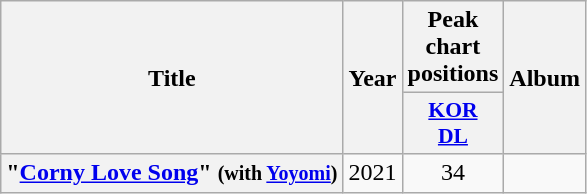<table class="wikitable plainrowheaders" style="text-align:center;">
<tr>
<th scope="col" rowspan="2">Title</th>
<th scope="col" rowspan="2">Year</th>
<th scope="col" colspan="1">Peak chart positions</th>
<th scope="col" rowspan="2">Album</th>
</tr>
<tr>
<th scope="col" style="width:3em;font-size:90%;"><a href='#'>KOR<br>DL</a><br></th>
</tr>
<tr>
<th scope="row">"<a href='#'>Corny Love Song</a>" <small>(with <a href='#'>Yoyomi</a>)</small></th>
<td>2021</td>
<td>34</td>
<td></td>
</tr>
</table>
